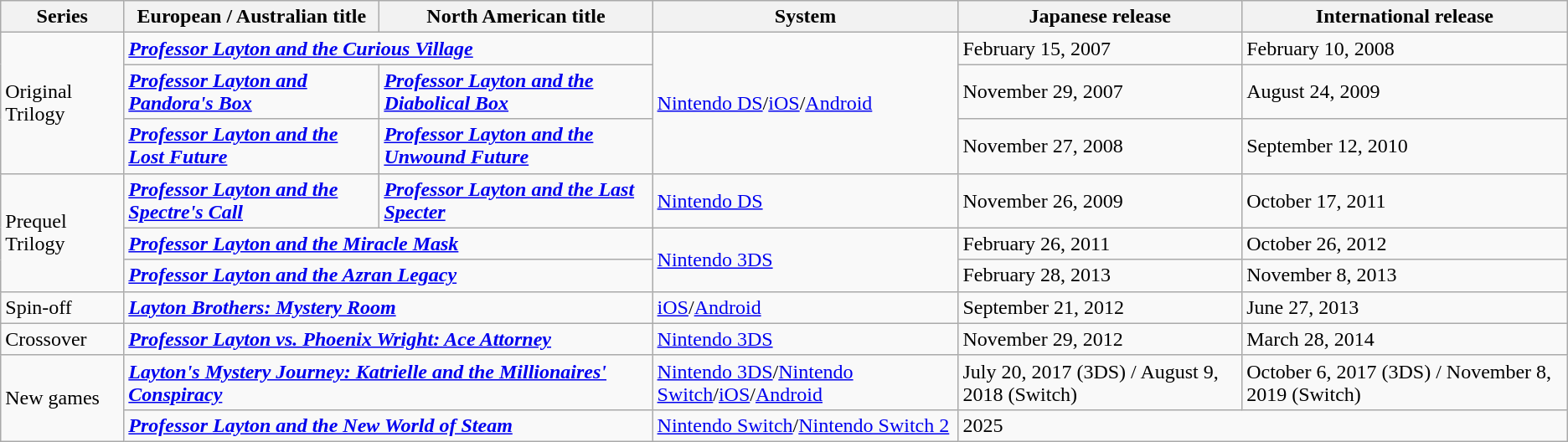<table class="wikitable">
<tr>
<th>Series</th>
<th>European / Australian title</th>
<th>North American title</th>
<th>System</th>
<th>Japanese release</th>
<th>International release</th>
</tr>
<tr>
<td rowspan=3>Original Trilogy</td>
<td colspan=2><strong><em><a href='#'>Professor Layton and the Curious Village</a></em></strong></td>
<td rowspan=3><a href='#'>Nintendo DS</a>/<a href='#'>iOS</a>/<a href='#'>Android</a></td>
<td>February 15, 2007</td>
<td>February 10, 2008</td>
</tr>
<tr>
<td><strong><em><a href='#'>Professor Layton and Pandora's Box</a></em></strong></td>
<td><strong><em><a href='#'>Professor Layton and the Diabolical Box</a></em></strong></td>
<td>November 29, 2007</td>
<td>August 24, 2009</td>
</tr>
<tr>
<td><strong><em><a href='#'>Professor Layton and the Lost Future</a></em></strong></td>
<td><strong><em><a href='#'>Professor Layton and the Unwound Future</a></em></strong></td>
<td>November 27, 2008</td>
<td>September 12, 2010</td>
</tr>
<tr>
<td rowspan=3>Prequel Trilogy</td>
<td><strong><em><a href='#'>Professor Layton and the Spectre's Call</a></em></strong></td>
<td><strong><em><a href='#'>Professor Layton and the Last Specter</a></em></strong></td>
<td><a href='#'>Nintendo DS</a></td>
<td>November 26, 2009</td>
<td>October 17, 2011</td>
</tr>
<tr>
<td colspan=2><strong><em><a href='#'>Professor Layton and the Miracle Mask</a></em></strong></td>
<td rowspan=2><a href='#'>Nintendo 3DS</a></td>
<td>February 26, 2011</td>
<td>October 26, 2012</td>
</tr>
<tr>
<td colspan="2"><strong><em><a href='#'>Professor Layton and the Azran Legacy</a></em></strong></td>
<td>February 28, 2013</td>
<td>November 8, 2013</td>
</tr>
<tr>
<td>Spin-off</td>
<td colspan="2"><strong><em><a href='#'>Layton Brothers: Mystery Room</a></em></strong></td>
<td><a href='#'>iOS</a>/<a href='#'>Android</a></td>
<td>September 21, 2012</td>
<td>June 27, 2013</td>
</tr>
<tr>
<td>Crossover</td>
<td colspan="2"><strong><em><a href='#'>Professor Layton vs. Phoenix Wright: Ace Attorney</a></em></strong></td>
<td rowspan="1"><a href='#'>Nintendo 3DS</a></td>
<td>November 29, 2012</td>
<td>March 28, 2014</td>
</tr>
<tr>
<td rowspan=2>New games</td>
<td colspan=2><strong><em><a href='#'>Layton's Mystery Journey: Katrielle and the Millionaires' Conspiracy</a></em></strong></td>
<td rowspan="1"><a href='#'>Nintendo 3DS</a>/<a href='#'>Nintendo Switch</a>/<a href='#'>iOS</a>/<a href='#'>Android</a></td>
<td>July 20, 2017 (3DS) / August 9, 2018 (Switch)</td>
<td>October 6, 2017 (3DS) / November 8, 2019 (Switch)</td>
</tr>
<tr>
<td colspan=2><strong><em><a href='#'>Professor Layton and the New World of Steam</a></em></strong></td>
<td rowspan=1><a href='#'>Nintendo Switch</a>/<a href='#'>Nintendo Switch 2</a></td>
<td colspan=2>2025</td>
</tr>
</table>
